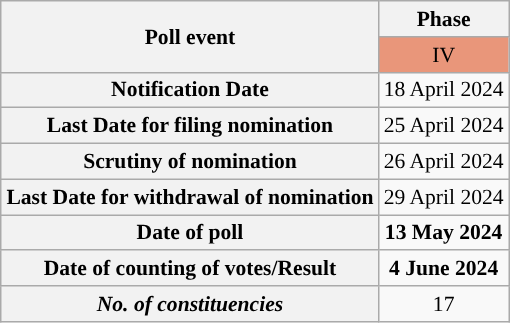<table class="wikitable" style="text-align:center;margin:auto;font-size:90%;">
<tr>
<th rowspan="2">Poll event</th>
<th>Phase</th>
</tr>
<tr>
<td bgcolor="#E9967A">IV</td>
</tr>
<tr>
<th>Notification Date</th>
<td>18 April 2024</td>
</tr>
<tr>
<th>Last Date for filing nomination</th>
<td>25 April 2024</td>
</tr>
<tr>
<th>Scrutiny of nomination</th>
<td>26 April 2024</td>
</tr>
<tr>
<th>Last Date for withdrawal of nomination</th>
<td>29 April 2024</td>
</tr>
<tr>
<th>Date of poll</th>
<td><strong>13 May 2024</strong></td>
</tr>
<tr>
<th>Date of counting of votes/Result</th>
<td><strong>4 June 2024</strong></td>
</tr>
<tr>
<th><strong><em>No. of constituencies</em></strong></th>
<td>17</td>
</tr>
</table>
